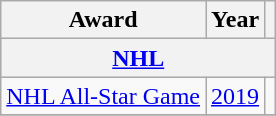<table class="wikitable">
<tr>
<th>Award</th>
<th>Year</th>
<th></th>
</tr>
<tr ALIGN="center" bgcolor="#e0e0e0">
<th colspan="3"><a href='#'>NHL</a></th>
</tr>
<tr>
<td><a href='#'>NHL All-Star Game</a></td>
<td><a href='#'>2019</a></td>
<td></td>
</tr>
<tr>
</tr>
</table>
